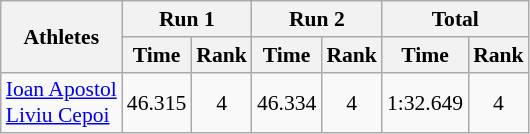<table class="wikitable" border="1" style="font-size:90%">
<tr>
<th rowspan="2">Athletes</th>
<th colspan="2">Run 1</th>
<th colspan="2">Run 2</th>
<th colspan="2">Total</th>
</tr>
<tr>
<th>Time</th>
<th>Rank</th>
<th>Time</th>
<th>Rank</th>
<th>Time</th>
<th>Rank</th>
</tr>
<tr>
<td><a href='#'>Ioan Apostol</a><br><a href='#'>Liviu Cepoi</a></td>
<td align="center">46.315</td>
<td align="center">4</td>
<td align="center">46.334</td>
<td align="center">4</td>
<td align="center">1:32.649</td>
<td align="center">4</td>
</tr>
</table>
